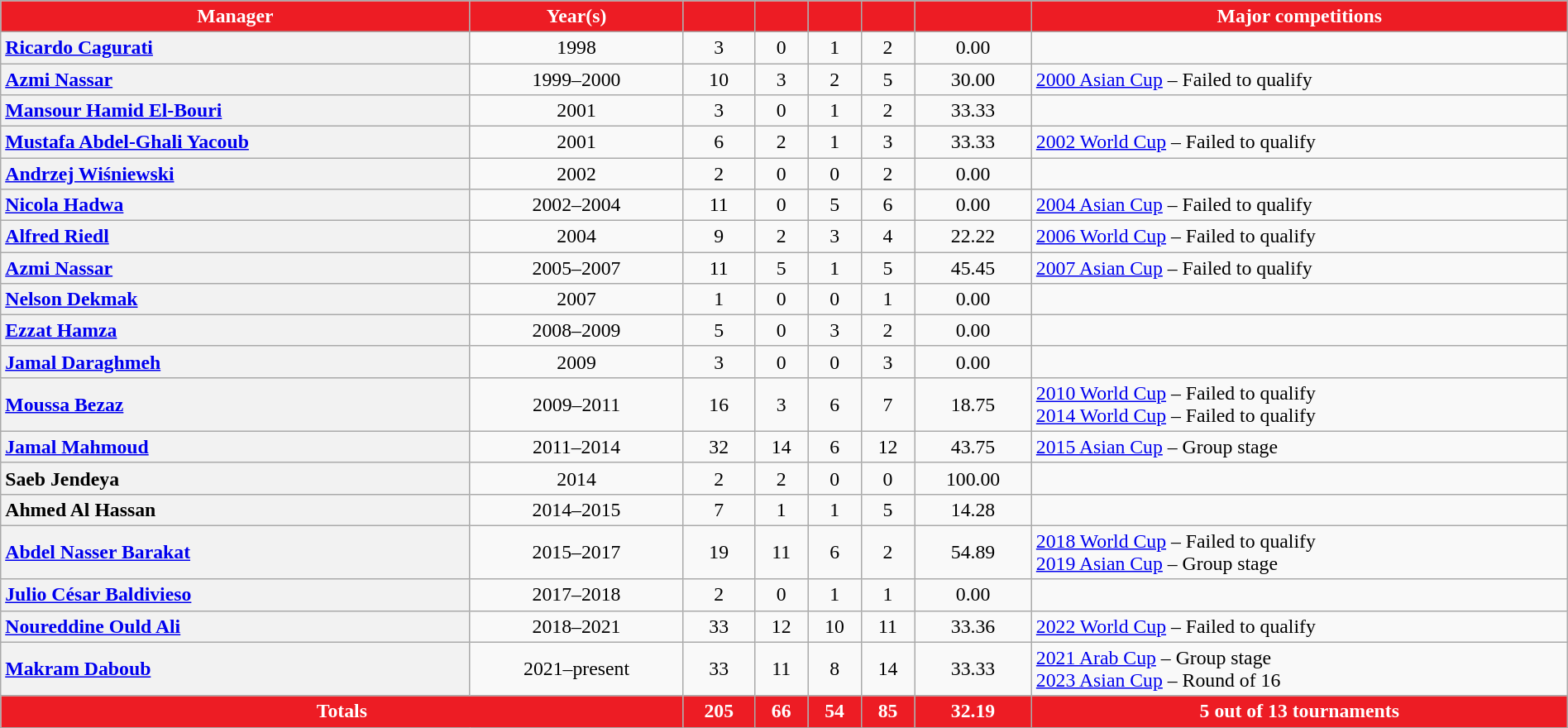<table class="wikitable plainrowheaders" style="font-size:99%; text-align:center;" width="100%" "class="wikitable">
<tr style="color:white">
<th style="background-color:#ED1C24;">Manager</th>
<th style="background-color:#ED1C24;">Year(s)</th>
<th style="background-color:#ED1C24;"></th>
<th style="background-color:#ED1C24;"></th>
<th style="background-color:#ED1C24;"></th>
<th style="background-color:#ED1C24;"></th>
<th style="background-color:#ED1C24;"></th>
<th style="background-color:#ED1C24;">Major competitions</th>
</tr>
<tr>
<th scope="row" style="text-align: left;"> <a href='#'>Ricardo Cagurati</a></th>
<td>1998</td>
<td>3</td>
<td>0</td>
<td>1</td>
<td>2</td>
<td>0.00</td>
<td></td>
</tr>
<tr>
<th scope="row" style="text-align: left;"> <a href='#'>Azmi Nassar</a></th>
<td>1999–2000</td>
<td>10</td>
<td>3</td>
<td>2</td>
<td>5</td>
<td>30.00</td>
<td style="text-align: left;"> <a href='#'>2000 Asian Cup</a> – Failed to qualify</td>
</tr>
<tr>
<th scope="row" style="text-align: left;"> <a href='#'>Mansour Hamid El-Bouri</a></th>
<td>2001</td>
<td>3</td>
<td>0</td>
<td>1</td>
<td>2</td>
<td>33.33</td>
<td></td>
</tr>
<tr>
<th scope="row" style="text-align: left;"> <a href='#'>Mustafa Abdel-Ghali Yacoub</a></th>
<td>2001</td>
<td>6</td>
<td>2</td>
<td>1</td>
<td>3</td>
<td>33.33</td>
<td style="text-align: left;"> <a href='#'>2002 World Cup</a> – Failed to qualify</td>
</tr>
<tr>
<th scope="row" style="text-align: left;"> <a href='#'>Andrzej Wiśniewski</a></th>
<td>2002</td>
<td>2</td>
<td>0</td>
<td>0</td>
<td>2</td>
<td>0.00</td>
<td></td>
</tr>
<tr>
<th scope="row" style="text-align: left;"> <a href='#'>Nicola Hadwa</a></th>
<td>2002–2004</td>
<td>11</td>
<td>0</td>
<td>5</td>
<td>6</td>
<td>0.00</td>
<td style="text-align: left;"> <a href='#'>2004 Asian Cup</a> – Failed to qualify</td>
</tr>
<tr>
<th scope="row" style="text-align: left;"> <a href='#'>Alfred Riedl</a></th>
<td>2004</td>
<td>9</td>
<td>2</td>
<td>3</td>
<td>4</td>
<td>22.22</td>
<td style="text-align: left;"> <a href='#'>2006 World Cup</a> – Failed to qualify</td>
</tr>
<tr>
<th scope="row" style="text-align: left;"> <a href='#'>Azmi Nassar</a></th>
<td>2005–2007</td>
<td>11</td>
<td>5</td>
<td>1</td>
<td>5</td>
<td>45.45</td>
<td style="text-align: left;"> <a href='#'>2007 Asian Cup</a> – Failed to qualify</td>
</tr>
<tr>
<th scope="row" style="text-align: left;"> <a href='#'>Nelson Dekmak</a></th>
<td>2007</td>
<td>1</td>
<td>0</td>
<td>0</td>
<td>1</td>
<td>0.00</td>
<td></td>
</tr>
<tr>
<th scope="row" style="text-align: left;"> <a href='#'>Ezzat Hamza</a></th>
<td>2008–2009</td>
<td>5</td>
<td>0</td>
<td>3</td>
<td>2</td>
<td>0.00</td>
<td></td>
</tr>
<tr>
<th scope="row" style="text-align: left;"> <a href='#'>Jamal Daraghmeh</a></th>
<td>2009</td>
<td>3</td>
<td>0</td>
<td>0</td>
<td>3</td>
<td>0.00</td>
<td></td>
</tr>
<tr>
<th scope="row" style="text-align: left;"> <a href='#'>Moussa Bezaz</a></th>
<td>2009–2011</td>
<td>16</td>
<td>3</td>
<td>6</td>
<td>7</td>
<td>18.75</td>
<td style="text-align: left;"> <a href='#'>2010 World Cup</a> – Failed to qualify<br> <a href='#'>2014 World Cup</a> – Failed to qualify</td>
</tr>
<tr>
<th scope="row" style="text-align: left;"> <a href='#'>Jamal Mahmoud</a></th>
<td>2011–2014</td>
<td>32</td>
<td>14</td>
<td>6</td>
<td>12</td>
<td>43.75</td>
<td style="text-align: left;"> <a href='#'>2015 Asian Cup</a> – Group stage</td>
</tr>
<tr>
<th scope="row" style="text-align: left;"> Saeb Jendeya</th>
<td>2014</td>
<td>2</td>
<td>2</td>
<td>0</td>
<td>0</td>
<td>100.00</td>
<td></td>
</tr>
<tr>
<th scope="row" style="text-align: left;"> Ahmed Al Hassan</th>
<td>2014–2015</td>
<td>7</td>
<td>1</td>
<td>1</td>
<td>5</td>
<td>14.28</td>
<td></td>
</tr>
<tr>
<th scope="row" style="text-align: left;"> <a href='#'>Abdel Nasser Barakat</a></th>
<td>2015–2017</td>
<td>19</td>
<td>11</td>
<td>6</td>
<td>2</td>
<td>54.89</td>
<td style="text-align: left;"> <a href='#'>2018 World Cup</a> – Failed to qualify<br> <a href='#'>2019 Asian Cup</a> – Group stage</td>
</tr>
<tr>
<th scope="row" style="text-align: left;"> <a href='#'>Julio César Baldivieso</a></th>
<td>2017–2018</td>
<td>2</td>
<td>0</td>
<td>1</td>
<td>1</td>
<td>0.00</td>
<td></td>
</tr>
<tr>
<th scope="row" style="text-align: left;"> <a href='#'>Noureddine Ould Ali</a></th>
<td>2018–2021</td>
<td>33</td>
<td>12</td>
<td>10</td>
<td>11</td>
<td>33.36</td>
<td style="text-align: left;"> <a href='#'>2022 World Cup</a> – Failed to qualify</td>
</tr>
<tr>
<th scope="row" style="text-align: left;"> <a href='#'>Makram Daboub</a></th>
<td>2021–present</td>
<td>33</td>
<td>11</td>
<td>8</td>
<td>14</td>
<td>33.33</td>
<td style="text-align: left;"> <a href='#'>2021 Arab Cup</a> – Group stage<br> <a href='#'>2023 Asian Cup</a> – Round of 16</td>
</tr>
<tr>
<th colspan="2" style="color:white; background:#ED1C24;">Totals</th>
<th style="color:white; background:#ED1C24;">205</th>
<th style="color:white; background:#ED1C24;">66</th>
<th style="color:white; background:#ED1C24;">54</th>
<th style="color:white; background:#ED1C24;">85</th>
<th style="color:white; background:#ED1C24;">32.19</th>
<th style="color:white; background:#ED1C24;">5 out of 13 tournaments</th>
</tr>
</table>
